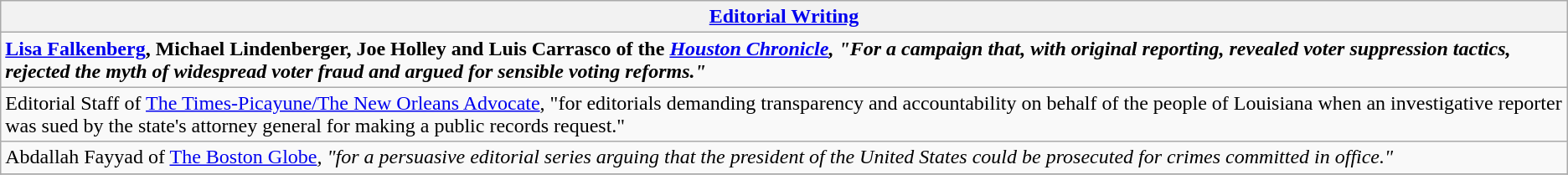<table class="wikitable" style="float:left; float:none;">
<tr>
<th><a href='#'>Editorial Writing</a></th>
</tr>
<tr>
<td><strong><a href='#'>Lisa Falkenberg</a>, Michael Lindenberger, Joe Holley and Luis Carrasco of the <em><a href='#'>Houston Chronicle</a><strong><em>, "For a campaign that, with original reporting, revealed voter suppression tactics, rejected the myth of widespread voter fraud and argued for sensible voting reforms."</td>
</tr>
<tr>
<td>Editorial Staff of <a href='#'>The Times-Picayune/The New Orleans Advocate</a>, "for editorials demanding transparency and accountability on behalf of the people of Louisiana when an investigative reporter was sued by the state's attorney general for making a public records request."</td>
</tr>
<tr>
<td>Abdallah Fayyad of </em><a href='#'>The Boston Globe</a><em>, "for a persuasive editorial series arguing that the president of the United States could be prosecuted for crimes committed in office."</td>
</tr>
<tr>
</tr>
</table>
